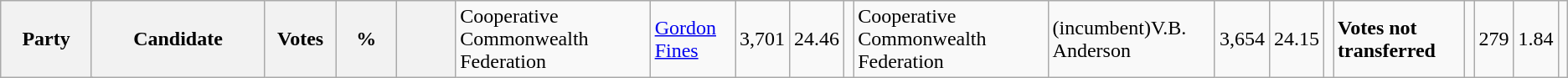<table class="wikitable">
<tr>
<th colspan="2" style="width: 130px">Party</th>
<th style="width: 130px">Candidate</th>
<th style="width: 50px">Votes</th>
<th style="width: 40px">%</th>
<th style="width: 40px"><br>
</th>
<td>Cooperative Commonwealth Federation</td>
<td><a href='#'>Gordon Fines</a></td>
<td align="right">3,701</td>
<td align="right">24.46</td>
<td align="center"><br></td>
<td>Cooperative Commonwealth Federation</td>
<td>(incumbent)V.B. Anderson</td>
<td align="right">3,654</td>
<td align="right">24.15</td>
<td align="center"><br>
</td>
<td><strong>Votes not transferred</strong></td>
<td align="right"></td>
<td align="right">279</td>
<td align="right">1.84</td>
<td align="center"></td>
</tr>
</table>
